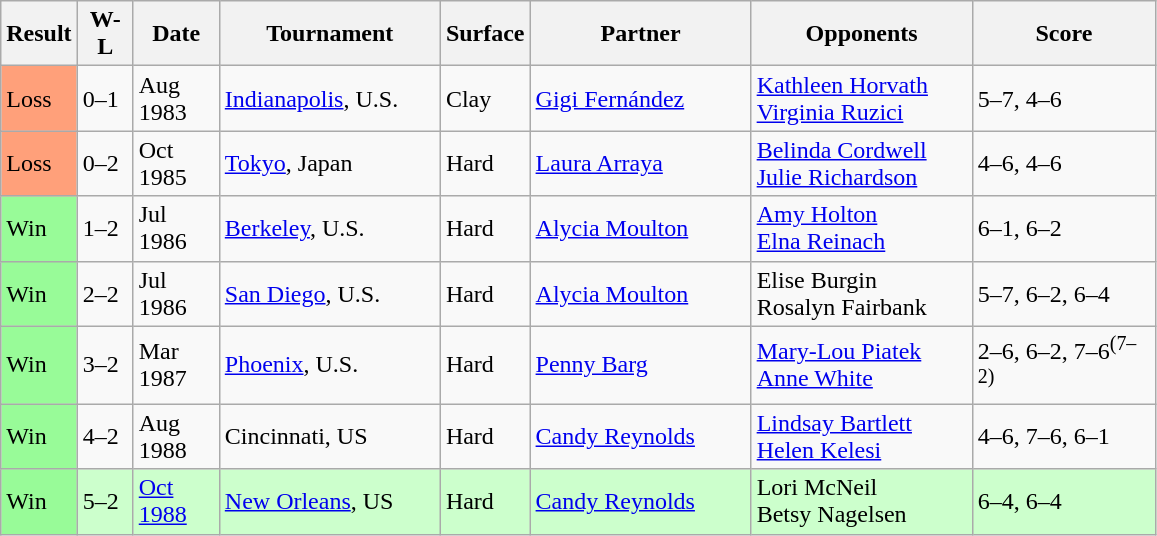<table class="sortable wikitable">
<tr>
<th>Result</th>
<th style="width:30px" class="unsortable">W-L</th>
<th style="width:50px">Date</th>
<th style="width:140px">Tournament</th>
<th style="width:50px">Surface</th>
<th style="width:140px">Partner</th>
<th style="width:140px">Opponents</th>
<th style="width:115px" class="unsortable">Score</th>
</tr>
<tr>
<td style="background:#ffa07a;">Loss</td>
<td>0–1</td>
<td>Aug 1983</td>
<td><a href='#'>Indianapolis</a>, U.S.</td>
<td>Clay</td>
<td> <a href='#'>Gigi Fernández</a></td>
<td> <a href='#'>Kathleen Horvath</a><br> <a href='#'>Virginia Ruzici</a></td>
<td>5–7, 4–6</td>
</tr>
<tr>
<td style="background:#ffa07a;">Loss</td>
<td>0–2</td>
<td>Oct 1985</td>
<td><a href='#'>Tokyo</a>, Japan</td>
<td>Hard</td>
<td> <a href='#'>Laura Arraya</a></td>
<td> <a href='#'>Belinda Cordwell</a> <br>  <a href='#'>Julie Richardson</a></td>
<td>4–6, 4–6</td>
</tr>
<tr>
<td style="background:#98fb98;">Win</td>
<td>1–2</td>
<td>Jul 1986</td>
<td><a href='#'>Berkeley</a>, U.S.</td>
<td>Hard</td>
<td> <a href='#'>Alycia Moulton</a></td>
<td> <a href='#'>Amy Holton</a> <br>  <a href='#'>Elna Reinach</a></td>
<td>6–1, 6–2</td>
</tr>
<tr>
<td style="background:#98fb98;">Win</td>
<td>2–2</td>
<td>Jul 1986</td>
<td><a href='#'>San Diego</a>, U.S.</td>
<td>Hard</td>
<td> <a href='#'>Alycia Moulton</a></td>
<td> Elise Burgin <br>  Rosalyn Fairbank</td>
<td>5–7, 6–2, 6–4</td>
</tr>
<tr>
<td style="background:#98fb98;">Win</td>
<td>3–2</td>
<td>Mar 1987</td>
<td><a href='#'>Phoenix</a>, U.S.</td>
<td>Hard</td>
<td> <a href='#'>Penny Barg</a></td>
<td> <a href='#'>Mary-Lou Piatek</a> <br>  <a href='#'>Anne White</a></td>
<td>2–6, 6–2, 7–6<sup>(7–2)</sup></td>
</tr>
<tr>
<td style="background:#98fb98;">Win</td>
<td>4–2</td>
<td>Aug 1988</td>
<td>Cincinnati, US</td>
<td>Hard</td>
<td> <a href='#'>Candy Reynolds</a></td>
<td> <a href='#'>Lindsay Bartlett</a> <br>  <a href='#'>Helen Kelesi</a></td>
<td>4–6, 7–6, 6–1</td>
</tr>
<tr style="background:#cfc;">
<td style="background:#98fb98;">Win</td>
<td>5–2</td>
<td><a href='#'>Oct 1988</a></td>
<td><a href='#'>New Orleans</a>, US</td>
<td>Hard</td>
<td> <a href='#'>Candy Reynolds</a></td>
<td> Lori McNeil <br>  Betsy Nagelsen</td>
<td>6–4, 6–4</td>
</tr>
</table>
